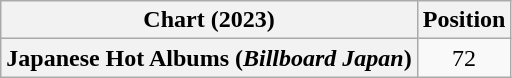<table class="wikitable plainrowheaders" style="text-align:center">
<tr>
<th scope="col">Chart (2023)</th>
<th scope="col">Position</th>
</tr>
<tr>
<th scope="row">Japanese Hot Albums (<em>Billboard Japan</em>)</th>
<td>72</td>
</tr>
</table>
